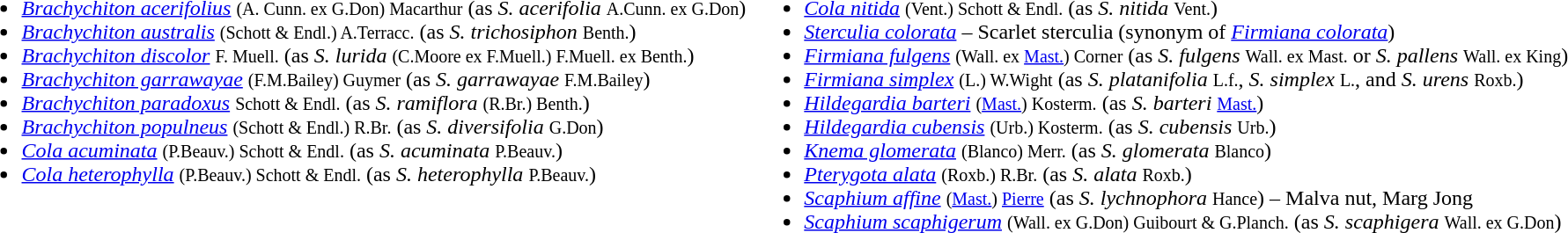<table>
<tr valign=top>
<td><br><ul><li><em><a href='#'>Brachychiton acerifolius</a></em> <small>(A. Cunn. ex G.Don) Macarthur</small> (as <em>S. acerifolia</em> <small>A.Cunn. ex G.Don</small>)</li><li><em><a href='#'>Brachychiton australis</a></em> <small>(Schott & Endl.) A.Terracc.</small> (as <em>S. trichosiphon</em> <small>Benth.</small>)</li><li><em><a href='#'>Brachychiton discolor</a></em> <small>F. Muell.</small> (as <em>S. lurida</em> <small>(C.Moore ex F.Muell.) F.Muell. ex Benth.</small>)</li><li><em><a href='#'>Brachychiton garrawayae</a></em> <small>(F.M.Bailey) Guymer</small> (as <em>S. garrawayae</em> <small>F.M.Bailey</small>)</li><li><em><a href='#'>Brachychiton paradoxus</a></em> <small>Schott & Endl.</small> (as <em>S. ramiflora</em> <small>(R.Br.) Benth.</small>)</li><li><em><a href='#'>Brachychiton populneus</a></em> <small>(Schott & Endl.) R.Br.</small> (as <em>S. diversifolia</em> <small>G.Don</small>)</li><li><em><a href='#'>Cola acuminata</a></em> <small>(P.Beauv.) Schott & Endl.</small> (as <em>S. acuminata</em> <small>P.Beauv.</small>)</li><li><em><a href='#'>Cola heterophylla</a></em> <small>(P.Beauv.) Schott & Endl.</small> (as <em>S. heterophylla</em> <small>P.Beauv.</small>)</li></ul></td>
<td><br><ul><li><em><a href='#'>Cola nitida</a></em> <small>(Vent.) Schott & Endl.</small> (as <em>S. nitida</em> <small>Vent.</small>)</li><li><em><a href='#'>Sterculia colorata</a></em> <small></small> – Scarlet sterculia (synonym of <em><a href='#'>Firmiana colorata</a></em>)</li><li><em><a href='#'>Firmiana fulgens</a></em> <small>(Wall. ex <a href='#'>Mast.</a>) Corner</small> (as <em>S. fulgens</em> <small>Wall. ex Mast.</small> or <em>S. pallens</em> <small>Wall. ex King</small>)</li><li><em><a href='#'>Firmiana simplex</a></em> <small>(L.) W.Wight</small> (as <em>S. platanifolia</em> <small>L.f.</small>, <em>S. simplex</em> <small>L.</small>, and <em>S. urens</em> <small>Roxb.</small>)</li><li><em><a href='#'>Hildegardia barteri</a></em> <small>(<a href='#'>Mast.</a>) Kosterm.</small> (as <em>S. barteri</em> <small><a href='#'>Mast.</a></small>)</li><li><em><a href='#'>Hildegardia cubensis</a></em> <small>(Urb.) Kosterm.</small> (as <em>S. cubensis</em> <small>Urb.</small>)</li><li><em><a href='#'>Knema glomerata</a></em> <small>(Blanco) Merr.</small> (as <em>S. glomerata</em> <small>Blanco</small>)</li><li><em><a href='#'>Pterygota alata</a></em> <small>(Roxb.) R.Br.</small> (as <em>S. alata</em> <small>Roxb.</small>)</li><li><em><a href='#'>Scaphium affine</a></em> <small>(<a href='#'>Mast.</a>) <a href='#'>Pierre</a></small> (as <em>S. lychnophora</em> <small>Hance</small>) – Malva nut, Marg Jong</li><li><em><a href='#'>Scaphium scaphigerum</a></em> <small>(Wall. ex G.Don) Guibourt & G.Planch.</small> (as <em>S. scaphigera</em> <small>Wall. ex G.Don</small>)</li></ul></td>
</tr>
</table>
